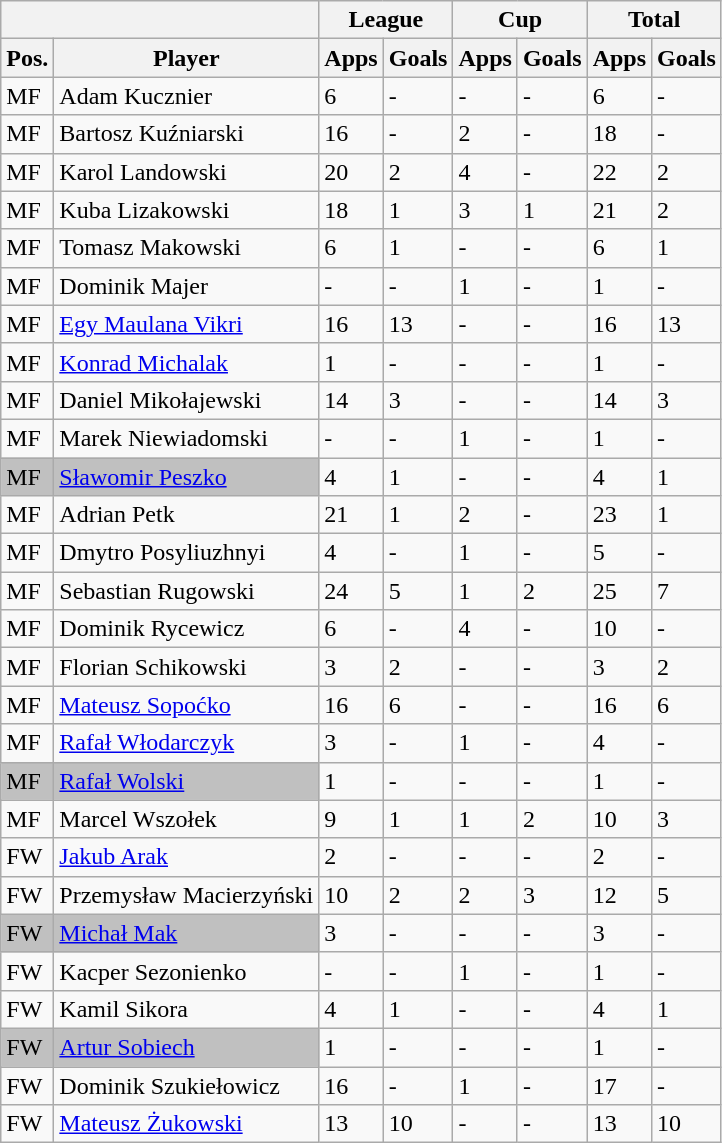<table class="wikitable" style="display: inline-table;">
<tr>
<th colspan="2"></th>
<th colspan="2">League</th>
<th colspan="2">Cup</th>
<th colspan="2">Total</th>
</tr>
<tr>
<th>Pos.</th>
<th>Player</th>
<th>Apps</th>
<th>Goals</th>
<th>Apps</th>
<th>Goals</th>
<th>Apps</th>
<th>Goals</th>
</tr>
<tr>
<td>MF</td>
<td>Adam Kucznier</td>
<td>6</td>
<td>-</td>
<td>-</td>
<td>-</td>
<td>6</td>
<td>-</td>
</tr>
<tr>
<td>MF</td>
<td>Bartosz Kuźniarski</td>
<td>16</td>
<td>-</td>
<td>2</td>
<td>-</td>
<td>18</td>
<td>-</td>
</tr>
<tr>
<td>MF</td>
<td>Karol Landowski</td>
<td>20</td>
<td>2</td>
<td>4</td>
<td>-</td>
<td>22</td>
<td>2</td>
</tr>
<tr>
<td>MF</td>
<td>Kuba Lizakowski</td>
<td>18</td>
<td>1</td>
<td>3</td>
<td>1</td>
<td>21</td>
<td>2</td>
</tr>
<tr>
<td>MF</td>
<td>Tomasz Makowski</td>
<td>6</td>
<td>1</td>
<td>-</td>
<td>-</td>
<td>6</td>
<td>1</td>
</tr>
<tr>
<td>MF</td>
<td>Dominik Majer</td>
<td>-</td>
<td>-</td>
<td>1</td>
<td>-</td>
<td>1</td>
<td>-</td>
</tr>
<tr>
<td>MF</td>
<td><a href='#'>Egy Maulana Vikri</a></td>
<td>16</td>
<td>13</td>
<td>-</td>
<td>-</td>
<td>16</td>
<td>13</td>
</tr>
<tr>
<td>MF</td>
<td><a href='#'>Konrad Michalak</a></td>
<td>1</td>
<td>-</td>
<td>-</td>
<td>-</td>
<td>1</td>
<td>-</td>
</tr>
<tr>
<td>MF</td>
<td>Daniel Mikołajewski</td>
<td>14</td>
<td>3</td>
<td>-</td>
<td>-</td>
<td>14</td>
<td>3</td>
</tr>
<tr>
<td>MF</td>
<td>Marek Niewiadomski</td>
<td>-</td>
<td>-</td>
<td>1</td>
<td>-</td>
<td>1</td>
<td>-</td>
</tr>
<tr>
<td bgcolor=silver >MF</td>
<td bgcolor=silver ><a href='#'>Sławomir Peszko</a></td>
<td>4</td>
<td>1</td>
<td>-</td>
<td>-</td>
<td>4</td>
<td>1</td>
</tr>
<tr>
<td>MF</td>
<td>Adrian Petk</td>
<td>21</td>
<td>1</td>
<td>2</td>
<td>-</td>
<td>23</td>
<td>1</td>
</tr>
<tr>
<td>MF</td>
<td>Dmytro Posyliuzhnyi</td>
<td>4</td>
<td>-</td>
<td>1</td>
<td>-</td>
<td>5</td>
<td>-</td>
</tr>
<tr>
<td>MF</td>
<td>Sebastian Rugowski</td>
<td>24</td>
<td>5</td>
<td>1</td>
<td>2</td>
<td>25</td>
<td>7</td>
</tr>
<tr>
<td>MF</td>
<td>Dominik Rycewicz</td>
<td>6</td>
<td>-</td>
<td>4</td>
<td>-</td>
<td>10</td>
<td>-</td>
</tr>
<tr>
<td>MF</td>
<td>Florian Schikowski</td>
<td>3</td>
<td>2</td>
<td>-</td>
<td>-</td>
<td>3</td>
<td>2</td>
</tr>
<tr>
<td>MF</td>
<td><a href='#'>Mateusz Sopoćko</a></td>
<td>16</td>
<td>6</td>
<td>-</td>
<td>-</td>
<td>16</td>
<td>6</td>
</tr>
<tr>
<td>MF</td>
<td><a href='#'>Rafał Włodarczyk</a></td>
<td>3</td>
<td>-</td>
<td>1</td>
<td>-</td>
<td>4</td>
<td>-</td>
</tr>
<tr>
<td bgcolor=silver >MF</td>
<td bgcolor=silver ><a href='#'>Rafał Wolski</a></td>
<td>1</td>
<td>-</td>
<td>-</td>
<td>-</td>
<td>1</td>
<td>-</td>
</tr>
<tr>
<td>MF</td>
<td>Marcel Wszołek</td>
<td>9</td>
<td>1</td>
<td>1</td>
<td>2</td>
<td>10</td>
<td>3</td>
</tr>
<tr>
<td>FW</td>
<td><a href='#'>Jakub Arak</a></td>
<td>2</td>
<td>-</td>
<td>-</td>
<td>-</td>
<td>2</td>
<td>-</td>
</tr>
<tr>
<td>FW</td>
<td>Przemysław Macierzyński</td>
<td>10</td>
<td>2</td>
<td>2</td>
<td>3</td>
<td>12</td>
<td>5</td>
</tr>
<tr>
<td bgcolor=silver >FW</td>
<td bgcolor=silver ><a href='#'>Michał Mak</a></td>
<td>3</td>
<td>-</td>
<td>-</td>
<td>-</td>
<td>3</td>
<td>-</td>
</tr>
<tr>
<td>FW</td>
<td>Kacper Sezonienko</td>
<td>-</td>
<td>-</td>
<td>1</td>
<td>-</td>
<td>1</td>
<td>-</td>
</tr>
<tr>
<td>FW</td>
<td>Kamil Sikora</td>
<td>4</td>
<td>1</td>
<td>-</td>
<td>-</td>
<td>4</td>
<td>1</td>
</tr>
<tr>
<td bgcolor=silver >FW</td>
<td bgcolor=silver ><a href='#'>Artur Sobiech</a></td>
<td>1</td>
<td>-</td>
<td>-</td>
<td>-</td>
<td>1</td>
<td>-</td>
</tr>
<tr>
<td>FW</td>
<td>Dominik Szukiełowicz</td>
<td>16</td>
<td>-</td>
<td>1</td>
<td>-</td>
<td>17</td>
<td>-</td>
</tr>
<tr>
<td>FW</td>
<td><a href='#'>Mateusz Żukowski</a></td>
<td>13</td>
<td>10</td>
<td>-</td>
<td>-</td>
<td>13</td>
<td>10</td>
</tr>
</table>
